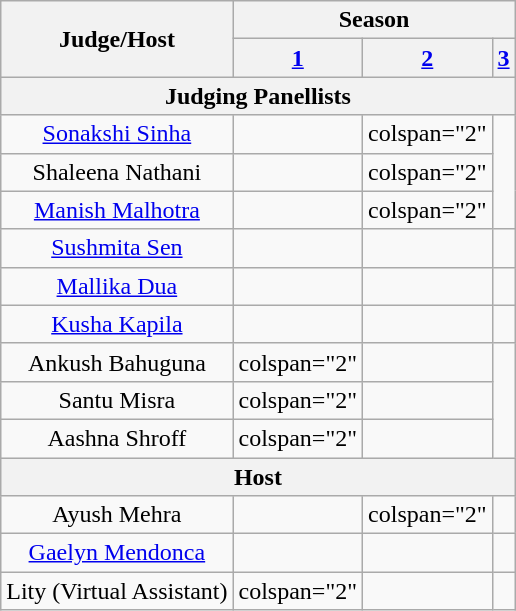<table class="wikitable" style=" text-align:center; width:auto;">
<tr>
<th rowspan="2" scope="col">Judge/Host</th>
<th colspan="3">Season</th>
</tr>
<tr>
<th><a href='#'>1</a></th>
<th><a href='#'>2</a></th>
<th><a href='#'>3</a></th>
</tr>
<tr>
<th colspan="4">Judging Panellists</th>
</tr>
<tr>
<td><a href='#'>Sonakshi Sinha</a></td>
<td></td>
<td>colspan="2" </td>
</tr>
<tr>
<td>Shaleena Nathani</td>
<td></td>
<td>colspan="2" </td>
</tr>
<tr>
<td><a href='#'>Manish Malhotra</a></td>
<td></td>
<td>colspan="2" </td>
</tr>
<tr>
<td><a href='#'>Sushmita Sen</a></td>
<td></td>
<td></td>
<td></td>
</tr>
<tr>
<td><a href='#'>Mallika Dua</a></td>
<td></td>
<td></td>
<td></td>
</tr>
<tr>
<td><a href='#'>Kusha Kapila</a></td>
<td></td>
<td></td>
<td></td>
</tr>
<tr>
<td>Ankush Bahuguna</td>
<td>colspan="2" </td>
<td></td>
</tr>
<tr>
<td>Santu Misra</td>
<td>colspan="2" </td>
<td></td>
</tr>
<tr>
<td>Aashna Shroff</td>
<td>colspan="2" </td>
<td></td>
</tr>
<tr>
<th colspan="4">Host</th>
</tr>
<tr>
<td>Ayush Mehra</td>
<td></td>
<td>colspan="2" </td>
</tr>
<tr>
<td><a href='#'>Gaelyn Mendonca</a></td>
<td></td>
<td></td>
<td></td>
</tr>
<tr>
<td>Lity (Virtual Assistant)</td>
<td>colspan="2" </td>
<td></td>
</tr>
</table>
